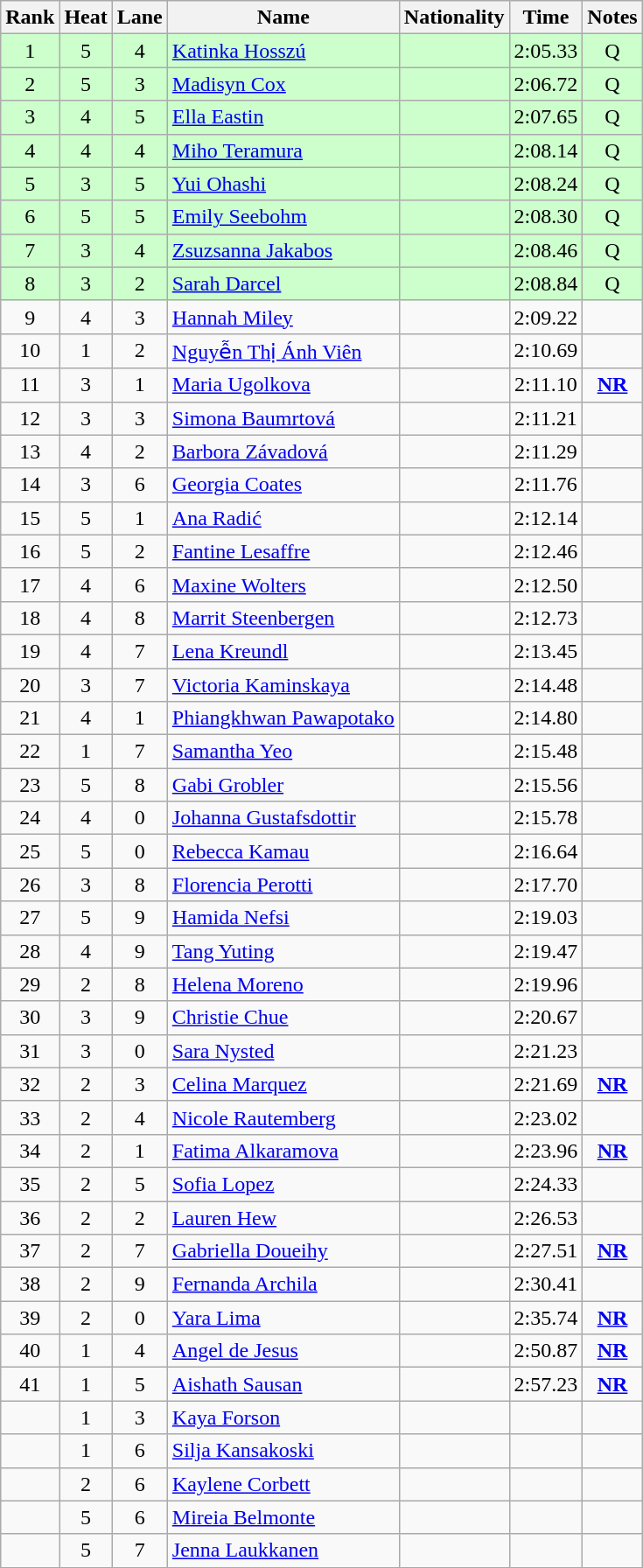<table class="wikitable sortable" style="text-align:center">
<tr>
<th>Rank</th>
<th>Heat</th>
<th>Lane</th>
<th>Name</th>
<th>Nationality</th>
<th>Time</th>
<th>Notes</th>
</tr>
<tr bgcolor=ccffcc>
<td>1</td>
<td>5</td>
<td>4</td>
<td align=left><a href='#'>Katinka Hosszú</a></td>
<td align=left></td>
<td>2:05.33</td>
<td>Q</td>
</tr>
<tr bgcolor=ccffcc>
<td>2</td>
<td>5</td>
<td>3</td>
<td align=left><a href='#'>Madisyn Cox</a></td>
<td align=left></td>
<td>2:06.72</td>
<td>Q</td>
</tr>
<tr bgcolor=ccffcc>
<td>3</td>
<td>4</td>
<td>5</td>
<td align=left><a href='#'>Ella Eastin</a></td>
<td align=left></td>
<td>2:07.65</td>
<td>Q</td>
</tr>
<tr bgcolor=ccffcc>
<td>4</td>
<td>4</td>
<td>4</td>
<td align=left><a href='#'>Miho Teramura</a></td>
<td align=left></td>
<td>2:08.14</td>
<td>Q</td>
</tr>
<tr bgcolor=ccffcc>
<td>5</td>
<td>3</td>
<td>5</td>
<td align=left><a href='#'>Yui Ohashi</a></td>
<td align=left></td>
<td>2:08.24</td>
<td>Q</td>
</tr>
<tr bgcolor=ccffcc>
<td>6</td>
<td>5</td>
<td>5</td>
<td align=left><a href='#'>Emily Seebohm</a></td>
<td align=left></td>
<td>2:08.30</td>
<td>Q</td>
</tr>
<tr bgcolor=ccffcc>
<td>7</td>
<td>3</td>
<td>4</td>
<td align=left><a href='#'>Zsuzsanna Jakabos</a></td>
<td align=left></td>
<td>2:08.46</td>
<td>Q</td>
</tr>
<tr bgcolor=ccffcc>
<td>8</td>
<td>3</td>
<td>2</td>
<td align=left><a href='#'>Sarah Darcel</a></td>
<td align=left></td>
<td>2:08.84</td>
<td>Q</td>
</tr>
<tr>
<td>9</td>
<td>4</td>
<td>3</td>
<td align=left><a href='#'>Hannah Miley</a></td>
<td align=left></td>
<td>2:09.22</td>
<td></td>
</tr>
<tr>
<td>10</td>
<td>1</td>
<td>2</td>
<td align=left><a href='#'>Nguyễn Thị Ánh Viên</a></td>
<td align=left></td>
<td>2:10.69</td>
<td></td>
</tr>
<tr>
<td>11</td>
<td>3</td>
<td>1</td>
<td align=left><a href='#'>Maria Ugolkova</a></td>
<td align=left></td>
<td>2:11.10</td>
<td><strong><a href='#'>NR</a></strong></td>
</tr>
<tr>
<td>12</td>
<td>3</td>
<td>3</td>
<td align=left><a href='#'>Simona Baumrtová</a></td>
<td align=left></td>
<td>2:11.21</td>
<td></td>
</tr>
<tr>
<td>13</td>
<td>4</td>
<td>2</td>
<td align=left><a href='#'>Barbora Závadová</a></td>
<td align=left></td>
<td>2:11.29</td>
<td></td>
</tr>
<tr>
<td>14</td>
<td>3</td>
<td>6</td>
<td align=left><a href='#'>Georgia Coates</a></td>
<td align=left></td>
<td>2:11.76</td>
<td></td>
</tr>
<tr>
<td>15</td>
<td>5</td>
<td>1</td>
<td align=left><a href='#'>Ana Radić</a></td>
<td align=left></td>
<td>2:12.14</td>
<td></td>
</tr>
<tr>
<td>16</td>
<td>5</td>
<td>2</td>
<td align=left><a href='#'>Fantine Lesaffre</a></td>
<td align=left></td>
<td>2:12.46</td>
<td></td>
</tr>
<tr>
<td>17</td>
<td>4</td>
<td>6</td>
<td align=left><a href='#'>Maxine Wolters</a></td>
<td align=left></td>
<td>2:12.50</td>
<td></td>
</tr>
<tr>
<td>18</td>
<td>4</td>
<td>8</td>
<td align=left><a href='#'>Marrit Steenbergen</a></td>
<td align=left></td>
<td>2:12.73</td>
<td></td>
</tr>
<tr>
<td>19</td>
<td>4</td>
<td>7</td>
<td align=left><a href='#'>Lena Kreundl</a></td>
<td align=left></td>
<td>2:13.45</td>
<td></td>
</tr>
<tr>
<td>20</td>
<td>3</td>
<td>7</td>
<td align=left><a href='#'>Victoria Kaminskaya</a></td>
<td align=left></td>
<td>2:14.48</td>
<td></td>
</tr>
<tr>
<td>21</td>
<td>4</td>
<td>1</td>
<td align=left><a href='#'>Phiangkhwan Pawapotako</a></td>
<td align=left></td>
<td>2:14.80</td>
<td></td>
</tr>
<tr>
<td>22</td>
<td>1</td>
<td>7</td>
<td align=left><a href='#'>Samantha Yeo</a></td>
<td align=left></td>
<td>2:15.48</td>
<td></td>
</tr>
<tr>
<td>23</td>
<td>5</td>
<td>8</td>
<td align=left><a href='#'>Gabi Grobler</a></td>
<td align=left></td>
<td>2:15.56</td>
<td></td>
</tr>
<tr>
<td>24</td>
<td>4</td>
<td>0</td>
<td align=left><a href='#'>Johanna Gustafsdottir</a></td>
<td align=left></td>
<td>2:15.78</td>
<td></td>
</tr>
<tr>
<td>25</td>
<td>5</td>
<td>0</td>
<td align=left><a href='#'>Rebecca Kamau</a></td>
<td align=left></td>
<td>2:16.64</td>
<td></td>
</tr>
<tr>
<td>26</td>
<td>3</td>
<td>8</td>
<td align=left><a href='#'>Florencia Perotti</a></td>
<td align=left></td>
<td>2:17.70</td>
<td></td>
</tr>
<tr>
<td>27</td>
<td>5</td>
<td>9</td>
<td align=left><a href='#'>Hamida Nefsi</a></td>
<td align=left></td>
<td>2:19.03</td>
<td></td>
</tr>
<tr>
<td>28</td>
<td>4</td>
<td>9</td>
<td align=left><a href='#'>Tang Yuting</a></td>
<td align=left></td>
<td>2:19.47</td>
<td></td>
</tr>
<tr>
<td>29</td>
<td>2</td>
<td>8</td>
<td align=left><a href='#'>Helena Moreno</a></td>
<td align=left></td>
<td>2:19.96</td>
<td></td>
</tr>
<tr>
<td>30</td>
<td>3</td>
<td>9</td>
<td align=left><a href='#'>Christie Chue</a></td>
<td align=left></td>
<td>2:20.67</td>
<td></td>
</tr>
<tr>
<td>31</td>
<td>3</td>
<td>0</td>
<td align=left><a href='#'>Sara Nysted</a></td>
<td align=left></td>
<td>2:21.23</td>
<td></td>
</tr>
<tr>
<td>32</td>
<td>2</td>
<td>3</td>
<td align=left><a href='#'>Celina Marquez</a></td>
<td align=left></td>
<td>2:21.69</td>
<td><strong><a href='#'>NR</a></strong></td>
</tr>
<tr>
<td>33</td>
<td>2</td>
<td>4</td>
<td align=left><a href='#'>Nicole Rautemberg</a></td>
<td align=left></td>
<td>2:23.02</td>
<td></td>
</tr>
<tr>
<td>34</td>
<td>2</td>
<td>1</td>
<td align=left><a href='#'>Fatima Alkaramova</a></td>
<td align=left></td>
<td>2:23.96</td>
<td><strong><a href='#'>NR</a></strong></td>
</tr>
<tr>
<td>35</td>
<td>2</td>
<td>5</td>
<td align=left><a href='#'>Sofia Lopez</a></td>
<td align=left></td>
<td>2:24.33</td>
<td></td>
</tr>
<tr>
<td>36</td>
<td>2</td>
<td>2</td>
<td align=left><a href='#'>Lauren Hew</a></td>
<td align=left></td>
<td>2:26.53</td>
<td></td>
</tr>
<tr>
<td>37</td>
<td>2</td>
<td>7</td>
<td align=left><a href='#'>Gabriella Doueihy</a></td>
<td align=left></td>
<td>2:27.51</td>
<td><strong><a href='#'>NR</a></strong></td>
</tr>
<tr>
<td>38</td>
<td>2</td>
<td>9</td>
<td align=left><a href='#'>Fernanda Archila</a></td>
<td align=left></td>
<td>2:30.41</td>
<td></td>
</tr>
<tr>
<td>39</td>
<td>2</td>
<td>0</td>
<td align=left><a href='#'>Yara Lima</a></td>
<td align=left></td>
<td>2:35.74</td>
<td><strong><a href='#'>NR</a></strong></td>
</tr>
<tr>
<td>40</td>
<td>1</td>
<td>4</td>
<td align=left><a href='#'>Angel de Jesus</a></td>
<td align=left></td>
<td>2:50.87</td>
<td><strong><a href='#'>NR</a></strong></td>
</tr>
<tr>
<td>41</td>
<td>1</td>
<td>5</td>
<td align=left><a href='#'>Aishath Sausan</a></td>
<td align=left></td>
<td>2:57.23</td>
<td><strong><a href='#'>NR</a></strong></td>
</tr>
<tr>
<td></td>
<td>1</td>
<td>3</td>
<td align=left><a href='#'>Kaya Forson</a></td>
<td align=left></td>
<td></td>
<td></td>
</tr>
<tr>
<td></td>
<td>1</td>
<td>6</td>
<td align=left><a href='#'>Silja Kansakoski</a></td>
<td align=left></td>
<td></td>
<td></td>
</tr>
<tr>
<td></td>
<td>2</td>
<td>6</td>
<td align=left><a href='#'>Kaylene Corbett</a></td>
<td align=left></td>
<td></td>
<td></td>
</tr>
<tr>
<td></td>
<td>5</td>
<td>6</td>
<td align=left><a href='#'>Mireia Belmonte</a></td>
<td align=left></td>
<td></td>
<td></td>
</tr>
<tr>
<td></td>
<td>5</td>
<td>7</td>
<td align=left><a href='#'>Jenna Laukkanen</a></td>
<td align=left></td>
<td></td>
<td></td>
</tr>
</table>
